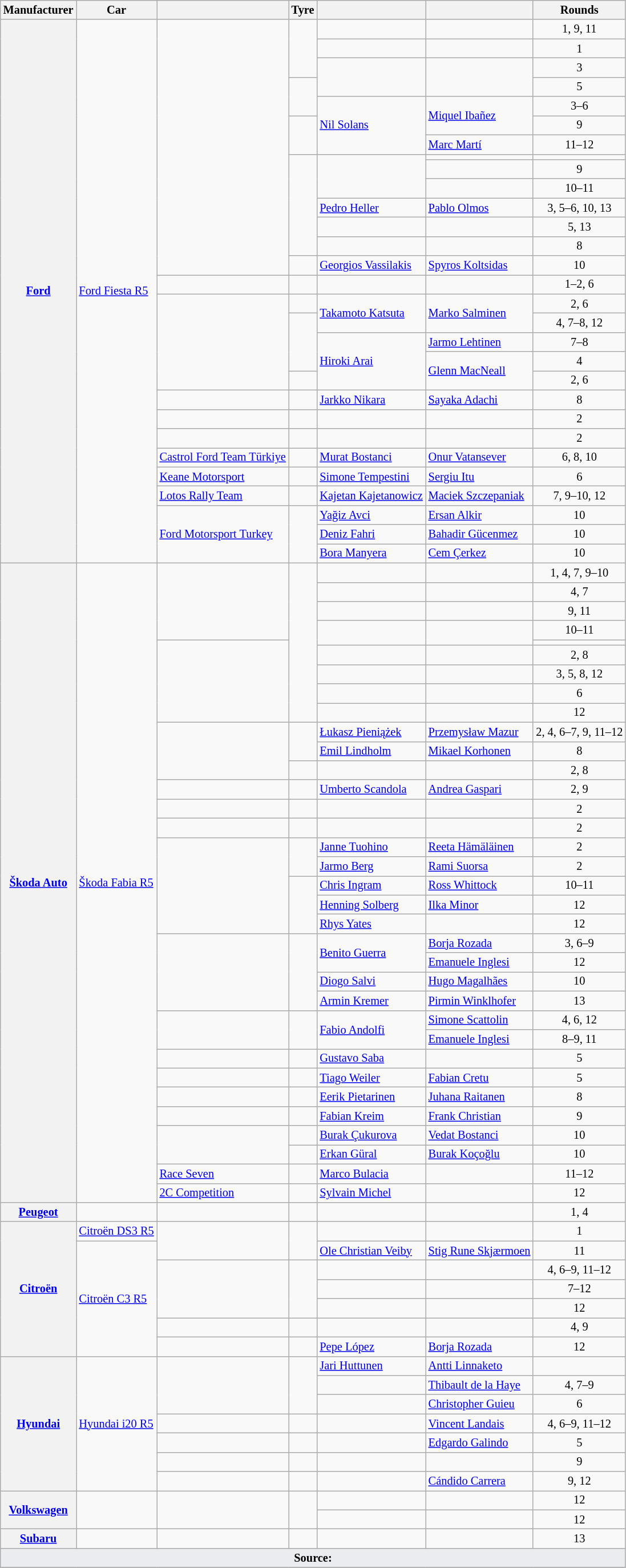<table class="wikitable" style="font-size: 85%">
<tr>
<th>Manufacturer</th>
<th>Car</th>
<th></th>
<th>Tyre</th>
<th></th>
<th></th>
<th>Rounds</th>
</tr>
<tr>
<th rowspan=29><a href='#'>Ford</a></th>
<td rowspan=29><a href='#'>Ford Fiesta R5</a></td>
<td rowspan="14"></td>
<td rowspan="3" align="center"></td>
<td></td>
<td></td>
<td align="center">1, 9, 11</td>
</tr>
<tr>
<td></td>
<td></td>
<td align="center">1</td>
</tr>
<tr>
<td rowspan="2"></td>
<td rowspan="2"></td>
<td align="center">3</td>
</tr>
<tr>
<td rowspan="2" align="center"></td>
<td align="center">5</td>
</tr>
<tr>
<td rowspan="3"> <a href='#'>Nil Solans</a></td>
<td rowspan="2"> <a href='#'>Miquel Ibañez</a></td>
<td align="center">3–6</td>
</tr>
<tr>
<td rowspan="2" align="center"></td>
<td align="center">9</td>
</tr>
<tr>
<td> <a href='#'>Marc Martí</a></td>
<td align="center">11–12</td>
</tr>
<tr>
<td rowspan="6" align="center"></td>
<td rowspan="3"></td>
<td></td>
<td align="center"></td>
</tr>
<tr>
<td></td>
<td align="center">9</td>
</tr>
<tr>
<td></td>
<td align="center">10–11</td>
</tr>
<tr>
<td> <a href='#'>Pedro Heller</a></td>
<td> <a href='#'>Pablo Olmos</a></td>
<td align="center">3, 5–6, 10, 13</td>
</tr>
<tr>
<td></td>
<td></td>
<td align="center">5, 13</td>
</tr>
<tr>
<td></td>
<td></td>
<td align="center">8</td>
</tr>
<tr>
<td align="center"></td>
<td> <a href='#'>Georgios Vassilakis</a></td>
<td> <a href='#'>Spyros Koltsidas</a></td>
<td align="center">10</td>
</tr>
<tr>
<td></td>
<td align="center"></td>
<td></td>
<td></td>
<td align="center">1–2, 6</td>
</tr>
<tr>
<td rowspan="5"></td>
<td align="center"></td>
<td rowspan="2"> <a href='#'>Takamoto Katsuta</a></td>
<td rowspan="2"> <a href='#'>Marko Salminen</a></td>
<td align="center">2, 6</td>
</tr>
<tr>
<td rowspan="3" align="center"></td>
<td align="center">4, 7–8, 12</td>
</tr>
<tr>
<td rowspan="3"> <a href='#'>Hiroki Arai</a></td>
<td> <a href='#'>Jarmo Lehtinen</a></td>
<td align="center">7–8</td>
</tr>
<tr>
<td rowspan="2"> <a href='#'>Glenn MacNeall</a></td>
<td align="center">4</td>
</tr>
<tr>
<td align="center"></td>
<td align="center">2, 6</td>
</tr>
<tr>
<td></td>
<td align="center"></td>
<td> <a href='#'>Jarkko Nikara</a></td>
<td> <a href='#'>Sayaka Adachi</a></td>
<td align="center">8</td>
</tr>
<tr>
<td></td>
<td align="center"></td>
<td></td>
<td></td>
<td align="center">2</td>
</tr>
<tr>
<td></td>
<td align="center"></td>
<td></td>
<td></td>
<td align="center">2</td>
</tr>
<tr>
<td> <a href='#'>Castrol Ford Team Türkiye</a></td>
<td align="center"></td>
<td> <a href='#'>Murat Bostanci</a></td>
<td> <a href='#'>Onur Vatansever</a></td>
<td align="center">6, 8, 10</td>
</tr>
<tr>
<td> <a href='#'>Keane Motorsport</a></td>
<td align="center"></td>
<td> <a href='#'>Simone Tempestini</a></td>
<td> <a href='#'>Sergiu Itu</a></td>
<td align="center">6</td>
</tr>
<tr>
<td> <a href='#'>Lotos Rally Team</a></td>
<td align="center"></td>
<td> <a href='#'>Kajetan Kajetanowicz</a></td>
<td> <a href='#'>Maciek Szczepaniak</a></td>
<td align="center">7, 9–10, 12</td>
</tr>
<tr>
<td rowspan="3"> <a href='#'>Ford Motorsport Turkey</a></td>
<td rowspan="3" align="center"></td>
<td> <a href='#'>Yağiz Avci</a></td>
<td> <a href='#'>Ersan Alkir</a></td>
<td align="center">10</td>
</tr>
<tr>
<td> <a href='#'>Deniz Fahri</a></td>
<td> <a href='#'>Bahadir Gücenmez</a></td>
<td align="center">10</td>
</tr>
<tr>
<td> <a href='#'>Bora Manyera</a></td>
<td> <a href='#'>Cem Çerkez</a></td>
<td align="center">10</td>
</tr>
<tr>
<th rowspan=34><a href='#'>Škoda Auto</a></th>
<td rowspan=34><a href='#'>Škoda Fabia R5</a></td>
<td rowspan=4></td>
<td rowspan=9 align="center"></td>
<td></td>
<td></td>
<td align="center">1, 4, 7, 9–10</td>
</tr>
<tr>
<td></td>
<td></td>
<td align="center">4, 7</td>
</tr>
<tr>
<td></td>
<td></td>
<td align="center">9, 11</td>
</tr>
<tr>
<td rowspan="2"></td>
<td rowspan="2"></td>
<td align="center">10–11</td>
</tr>
<tr>
<td rowspan="5"></td>
<td align="center"></td>
</tr>
<tr>
<td></td>
<td></td>
<td align="center">2, 8</td>
</tr>
<tr>
<td></td>
<td></td>
<td align="center">3, 5, 8, 12</td>
</tr>
<tr>
<td></td>
<td></td>
<td align="center">6</td>
</tr>
<tr>
<td></td>
<td></td>
<td align="center">12</td>
</tr>
<tr>
<td rowspan="3"></td>
<td rowspan="2" align="center"></td>
<td> <a href='#'>Łukasz Pieniążek</a></td>
<td> <a href='#'>Przemysław Mazur</a></td>
<td align="center">2, 4, 6–7, 9, 11–12</td>
</tr>
<tr>
<td> <a href='#'>Emil Lindholm</a></td>
<td> <a href='#'>Mikael Korhonen</a></td>
<td align="center">8</td>
</tr>
<tr>
<td align="center"></td>
<td></td>
<td></td>
<td align="center">2, 8</td>
</tr>
<tr>
<td></td>
<td align="center"></td>
<td> <a href='#'>Umberto Scandola</a></td>
<td> <a href='#'>Andrea Gaspari</a></td>
<td align="center">2, 9</td>
</tr>
<tr>
<td></td>
<td align="center"></td>
<td></td>
<td></td>
<td align="center">2</td>
</tr>
<tr>
<td></td>
<td align="center"></td>
<td></td>
<td></td>
<td align="center">2</td>
</tr>
<tr>
<td rowspan="5"></td>
<td rowspan="2" align="center"></td>
<td> <a href='#'>Janne Tuohino</a></td>
<td> <a href='#'>Reeta Hämäläinen</a></td>
<td align="center">2</td>
</tr>
<tr>
<td> <a href='#'>Jarmo Berg</a></td>
<td> <a href='#'>Rami Suorsa</a></td>
<td align="center">2</td>
</tr>
<tr>
<td rowspan="3" align="center"></td>
<td> <a href='#'>Chris Ingram</a></td>
<td> <a href='#'>Ross Whittock</a></td>
<td align="center">10–11</td>
</tr>
<tr>
<td> <a href='#'>Henning Solberg</a></td>
<td> <a href='#'>Ilka Minor</a></td>
<td align="center">12</td>
</tr>
<tr>
<td> <a href='#'>Rhys Yates</a></td>
<td></td>
<td align="center">12</td>
</tr>
<tr>
<td rowspan="4"></td>
<td rowspan="4" align="center"></td>
<td rowspan="2"> <a href='#'>Benito Guerra</a></td>
<td> <a href='#'>Borja Rozada</a></td>
<td align="center">3, 6–9</td>
</tr>
<tr>
<td> <a href='#'>Emanuele Inglesi</a></td>
<td align="center">12</td>
</tr>
<tr>
<td> <a href='#'>Diogo Salvi</a></td>
<td> <a href='#'>Hugo Magalhães</a></td>
<td align="center">10</td>
</tr>
<tr>
<td> <a href='#'>Armin Kremer</a></td>
<td> <a href='#'>Pirmin Winklhofer</a></td>
<td align="center">13</td>
</tr>
<tr>
<td rowspan="2"></td>
<td rowspan="2" align="center"></td>
<td rowspan="2"> <a href='#'>Fabio Andolfi</a></td>
<td> <a href='#'>Simone Scattolin</a></td>
<td align="center">4, 6, 12</td>
</tr>
<tr>
<td> <a href='#'>Emanuele Inglesi</a></td>
<td align="center">8–9, 11</td>
</tr>
<tr>
<td></td>
<td align="center"></td>
<td> <a href='#'>Gustavo Saba</a></td>
<td></td>
<td align="center">5</td>
</tr>
<tr>
<td></td>
<td align="center"></td>
<td> <a href='#'>Tiago Weiler</a></td>
<td> <a href='#'>Fabian Cretu</a></td>
<td align="center">5</td>
</tr>
<tr>
<td></td>
<td align="center"></td>
<td> <a href='#'>Eerik Pietarinen</a></td>
<td> <a href='#'>Juhana Raitanen</a></td>
<td align="center">8</td>
</tr>
<tr>
<td></td>
<td align="center"></td>
<td> <a href='#'>Fabian Kreim</a></td>
<td> <a href='#'>Frank Christian</a></td>
<td align="center">9</td>
</tr>
<tr>
<td rowspan="2"></td>
<td align="center"></td>
<td> <a href='#'>Burak Çukurova</a></td>
<td> <a href='#'>Vedat Bostanci</a></td>
<td align="center">10</td>
</tr>
<tr>
<td align="center"></td>
<td> <a href='#'>Erkan Güral</a></td>
<td> <a href='#'>Burak Koçoğlu</a></td>
<td align="center">10</td>
</tr>
<tr>
<td> <a href='#'>Race Seven</a></td>
<td align="center"></td>
<td> <a href='#'>Marco Bulacia</a></td>
<td></td>
<td align="center">11–12</td>
</tr>
<tr>
<td> <a href='#'>2C Competition</a></td>
<td align="center"></td>
<td> <a href='#'>Sylvain Michel</a></td>
<td></td>
<td align="center">12</td>
</tr>
<tr>
<th rowspan=1><a href='#'>Peugeot</a></th>
<td></td>
<td></td>
<td align="center"></td>
<td></td>
<td></td>
<td align="center">1, 4</td>
</tr>
<tr>
<th rowspan=7><a href='#'>Citroën</a></th>
<td><a href='#'>Citroën DS3 R5</a></td>
<td rowspan=2></td>
<td rowspan=2 align="center"></td>
<td></td>
<td></td>
<td align="center">1</td>
</tr>
<tr>
<td rowspan=6><a href='#'>Citroën C3 R5</a></td>
<td> <a href='#'>Ole Christian Veiby</a></td>
<td> <a href='#'>Stig Rune Skjærmoen</a></td>
<td align="center">11</td>
</tr>
<tr>
<td rowspan=3></td>
<td rowspan=3 align="center"></td>
<td></td>
<td></td>
<td align="center">4, 6–9, 11–12</td>
</tr>
<tr>
<td></td>
<td></td>
<td align="center">7–12</td>
</tr>
<tr>
<td></td>
<td></td>
<td align="center">12</td>
</tr>
<tr>
<td></td>
<td align="center"></td>
<td></td>
<td></td>
<td align="center">4, 9</td>
</tr>
<tr>
<td></td>
<td align="center"></td>
<td> <a href='#'>Pepe López</a></td>
<td> <a href='#'>Borja Rozada</a></td>
<td align="center">12</td>
</tr>
<tr>
<th rowspan=7><a href='#'>Hyundai</a></th>
<td rowspan=7><a href='#'>Hyundai i20 R5</a></td>
<td rowspan=3></td>
<td rowspan="3" align="center"></td>
<td> <a href='#'>Jari Huttunen</a></td>
<td> <a href='#'>Antti Linnaketo</a></td>
<td align="center"></td>
</tr>
<tr>
<td></td>
<td> <a href='#'>Thibault de la Haye</a></td>
<td align="center">4, 7–9</td>
</tr>
<tr>
<td></td>
<td> <a href='#'>Christopher Guieu</a></td>
<td align="center">6</td>
</tr>
<tr>
<td></td>
<td align="center"></td>
<td></td>
<td> <a href='#'>Vincent Landais</a></td>
<td align="center">4, 6–9, 11–12</td>
</tr>
<tr>
<td></td>
<td align="center"></td>
<td></td>
<td> <a href='#'>Edgardo Galindo</a></td>
<td align="center">5</td>
</tr>
<tr>
<td></td>
<td align="center"></td>
<td></td>
<td></td>
<td align="center">9</td>
</tr>
<tr>
<td></td>
<td align="center"></td>
<td></td>
<td> <a href='#'>Cándido Carrera</a></td>
<td align="center">9, 12</td>
</tr>
<tr>
<th rowspan=2><a href='#'>Volkswagen</a></th>
<td rowspan=2></td>
<td rowspan=2></td>
<td rowspan=2 align="center"></td>
<td></td>
<td></td>
<td align="center">12</td>
</tr>
<tr>
<td></td>
<td></td>
<td align="center">12</td>
</tr>
<tr>
<th><a href='#'>Subaru</a></th>
<td></td>
<td></td>
<td align="center"></td>
<td></td>
<td></td>
<td align="center">13</td>
</tr>
<tr>
<td style="background-color:#EAECF0; text-align:center" colspan=7><strong>Source:</strong></td>
</tr>
<tr>
</tr>
</table>
